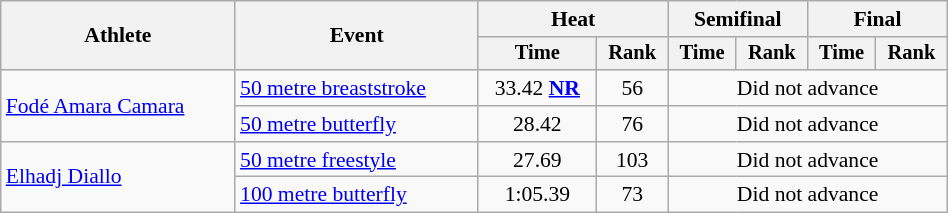<table class="wikitable" style="text-align:center; font-size:90%; width:50%;">
<tr>
<th rowspan="2">Athlete</th>
<th rowspan="2">Event</th>
<th colspan="2">Heat</th>
<th colspan="2">Semifinal</th>
<th colspan="2">Final</th>
</tr>
<tr style="font-size:95%">
<th>Time</th>
<th>Rank</th>
<th>Time</th>
<th>Rank</th>
<th>Time</th>
<th>Rank</th>
</tr>
<tr>
<td align=left rowspan=2><a href='#'>Fodé Amara Camara</a></td>
<td align=left><a href='#'>50 metre breaststroke</a></td>
<td>33.42 <strong><a href='#'>NR</a></strong></td>
<td>56</td>
<td colspan=4>Did not advance</td>
</tr>
<tr>
<td align=left><a href='#'>50 metre butterfly</a></td>
<td>28.42</td>
<td>76</td>
<td colspan=4>Did not advance</td>
</tr>
<tr>
<td align=left rowspan=2><a href='#'>Elhadj Diallo</a></td>
<td align=left><a href='#'>50 metre freestyle</a></td>
<td>27.69</td>
<td>103</td>
<td colspan=4>Did not advance</td>
</tr>
<tr>
<td align=left><a href='#'>100 metre butterfly</a></td>
<td>1:05.39</td>
<td>73</td>
<td colspan=4>Did not advance</td>
</tr>
</table>
